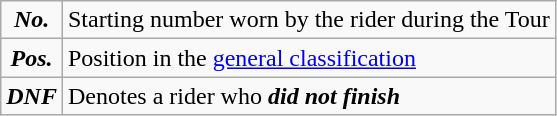<table class="wikitable">
<tr>
<td align=center><strong><em>No.</em></strong></td>
<td>Starting number worn by the rider during the Tour</td>
</tr>
<tr>
<td align=center><strong><em>Pos.</em></strong></td>
<td>Position in the <a href='#'>general classification</a></td>
</tr>
<tr>
<td align=center><strong><em>DNF</em></strong></td>
<td>Denotes a rider who <strong><em>did not finish</em></strong></td>
</tr>
</table>
